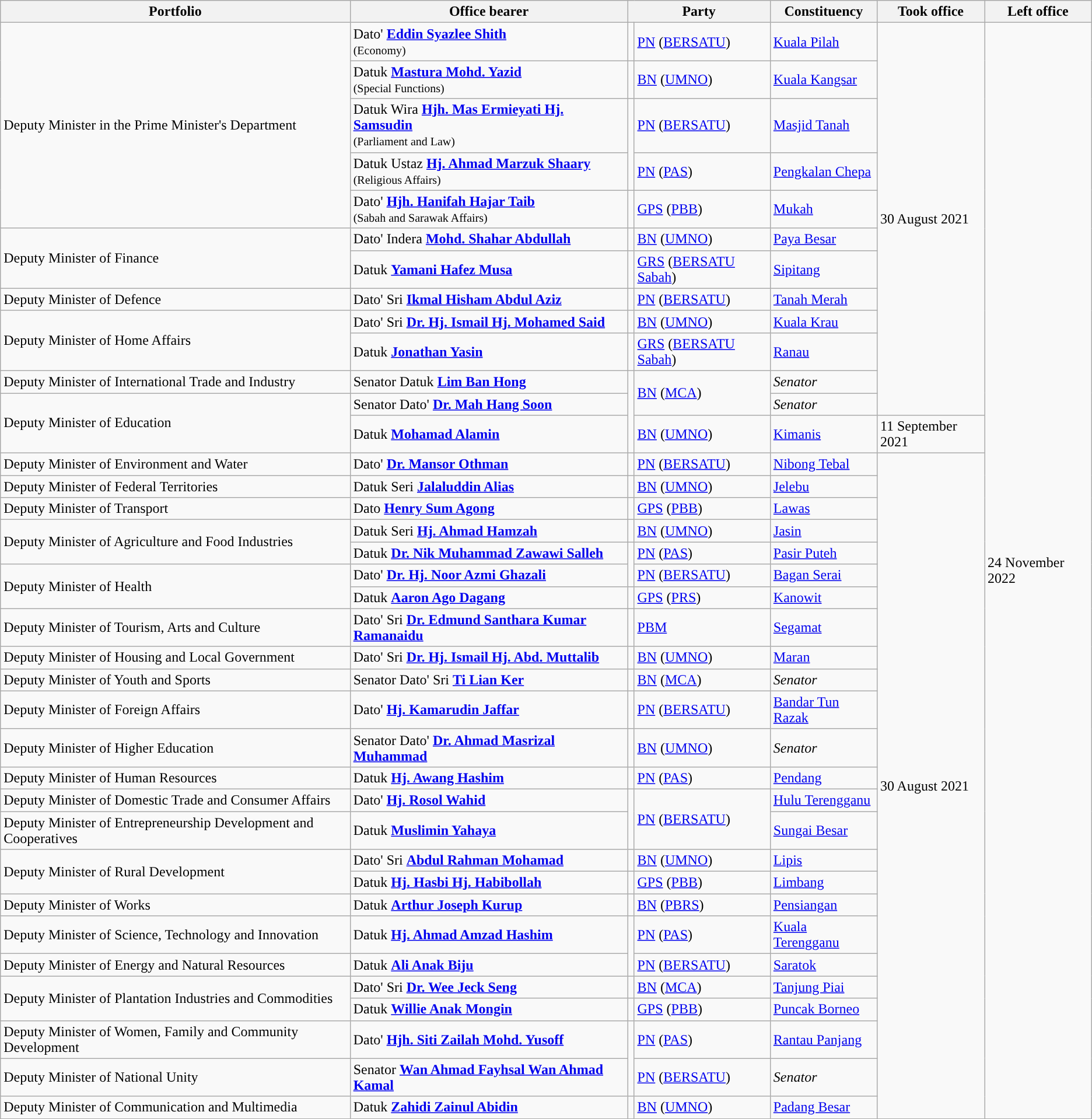<table class="sortable wikitable">
<tr>
<th>Portfolio</th>
<th>Office bearer</th>
<th colspan="2">Party</th>
<th>Constituency</th>
<th>Took office</th>
<th>Left office</th>
</tr>
<tr>
<td rowspan="5">Deputy Minister in the Prime Minister's Department</td>
<td>Dato' <strong><a href='#'>Eddin Syazlee Shith</a></strong> <br><small>(Economy)</small></td>
<td></td>
<td><a href='#'>PN</a> (<a href='#'>BERSATU</a>)</td>
<td><a href='#'>Kuala Pilah</a></td>
<td rowspan="12">30 August 2021</td>
<td rowspan="38">24 November 2022</td>
</tr>
<tr>
<td>Datuk <strong><a href='#'>Mastura Mohd. Yazid</a></strong> <br><small>(Special Functions)</small></td>
<td></td>
<td><a href='#'>BN</a> (<a href='#'>UMNO</a>)</td>
<td><a href='#'>Kuala Kangsar</a></td>
</tr>
<tr>
<td>Datuk Wira <strong><a href='#'>Hjh. Mas Ermieyati Hj. Samsudin</a></strong> <br><small>(Parliament and Law)</small></td>
<td rowspan="2"></td>
<td><a href='#'>PN</a> (<a href='#'>BERSATU</a>)</td>
<td><a href='#'>Masjid Tanah</a></td>
</tr>
<tr>
<td>Datuk Ustaz <strong><a href='#'>Hj. Ahmad Marzuk Shaary</a></strong> <br><small>(Religious Affairs)</small></td>
<td><a href='#'>PN</a> (<a href='#'>PAS</a>)</td>
<td><a href='#'>Pengkalan Chepa</a></td>
</tr>
<tr>
<td>Dato' <strong><a href='#'>Hjh. Hanifah Hajar Taib</a></strong> <br><small>(Sabah and Sarawak Affairs)</small></td>
<td></td>
<td><a href='#'>GPS</a> (<a href='#'>PBB</a>)</td>
<td><a href='#'>Mukah</a></td>
</tr>
<tr>
<td rowspan="2">Deputy Minister of Finance</td>
<td>Dato' Indera <strong><a href='#'>Mohd. Shahar Abdullah</a></strong> </td>
<td></td>
<td><a href='#'>BN</a> (<a href='#'>UMNO</a>)</td>
<td><a href='#'>Paya Besar</a></td>
</tr>
<tr>
<td>Datuk <strong><a href='#'>Yamani Hafez Musa</a></strong> </td>
<td></td>
<td><a href='#'>GRS</a> (<a href='#'>BERSATU Sabah</a>)</td>
<td><a href='#'>Sipitang</a></td>
</tr>
<tr>
<td>Deputy Minister of Defence</td>
<td>Dato' Sri <strong><a href='#'>Ikmal Hisham Abdul Aziz</a></strong> </td>
<td></td>
<td><a href='#'>PN</a> (<a href='#'>BERSATU</a>)</td>
<td><a href='#'>Tanah Merah</a></td>
</tr>
<tr>
<td rowspan="2">Deputy Minister of Home Affairs</td>
<td>Dato' Sri <strong><a href='#'>Dr. Hj. Ismail Hj. Mohamed Said</a></strong> </td>
<td></td>
<td><a href='#'>BN</a> (<a href='#'>UMNO</a>)</td>
<td><a href='#'>Kuala Krau</a></td>
</tr>
<tr>
<td>Datuk <strong><a href='#'>Jonathan Yasin</a></strong> </td>
<td></td>
<td><a href='#'>GRS</a> (<a href='#'>BERSATU Sabah</a>)</td>
<td><a href='#'>Ranau</a></td>
</tr>
<tr>
<td>Deputy Minister of International Trade and Industry</td>
<td>Senator Datuk <strong><a href='#'>Lim Ban Hong</a></strong></td>
<td rowspan="3"></td>
<td rowspan="2"><a href='#'>BN</a> (<a href='#'>MCA</a>)</td>
<td><em>Senator</em></td>
</tr>
<tr>
<td rowspan="2">Deputy Minister of Education</td>
<td>Senator Dato' <strong><a href='#'>Dr. Mah Hang Soon</a></strong></td>
<td><em>Senator</em></td>
</tr>
<tr>
<td>Datuk <strong><a href='#'>Mohamad Alamin</a></strong> </td>
<td><a href='#'>BN</a> (<a href='#'>UMNO</a>)</td>
<td><a href='#'>Kimanis</a></td>
<td>11 September 2021</td>
</tr>
<tr>
<td>Deputy Minister of Environment and Water</td>
<td>Dato' <strong><a href='#'>Dr. Mansor Othman</a></strong> </td>
<td></td>
<td><a href='#'>PN</a> (<a href='#'>BERSATU</a>)</td>
<td><a href='#'>Nibong Tebal</a></td>
<td rowspan="25">30 August 2021</td>
</tr>
<tr>
<td>Deputy Minister of Federal Territories</td>
<td>Datuk Seri <strong><a href='#'>Jalaluddin Alias</a></strong> </td>
<td></td>
<td><a href='#'>BN</a> (<a href='#'>UMNO</a>)</td>
<td><a href='#'>Jelebu</a></td>
</tr>
<tr>
<td>Deputy Minister of Transport</td>
<td>Dato <strong><a href='#'>Henry Sum Agong</a></strong> </td>
<td></td>
<td><a href='#'>GPS</a> (<a href='#'>PBB</a>)</td>
<td><a href='#'>Lawas</a></td>
</tr>
<tr>
<td rowspan="2">Deputy Minister of Agriculture and Food Industries</td>
<td>Datuk Seri <strong><a href='#'>Hj. Ahmad Hamzah</a></strong> </td>
<td></td>
<td><a href='#'>BN</a> (<a href='#'>UMNO</a>)</td>
<td><a href='#'>Jasin</a></td>
</tr>
<tr>
<td>Datuk <strong><a href='#'>Dr. Nik Muhammad Zawawi Salleh</a></strong> </td>
<td rowspan="2"></td>
<td><a href='#'>PN</a> (<a href='#'>PAS</a>)</td>
<td><a href='#'>Pasir Puteh</a></td>
</tr>
<tr>
<td rowspan="2">Deputy Minister of Health</td>
<td>Dato' <strong><a href='#'>Dr. Hj. Noor Azmi Ghazali</a></strong> </td>
<td><a href='#'>PN</a> (<a href='#'>BERSATU</a>)</td>
<td><a href='#'>Bagan Serai</a></td>
</tr>
<tr>
<td>Datuk <strong><a href='#'>Aaron Ago Dagang</a></strong> </td>
<td></td>
<td><a href='#'>GPS</a> (<a href='#'>PRS</a>)</td>
<td><a href='#'>Kanowit</a></td>
</tr>
<tr>
<td>Deputy Minister of Tourism, Arts and Culture</td>
<td>Dato' Sri <strong><a href='#'>Dr. Edmund Santhara Kumar Ramanaidu</a></strong> </td>
<td></td>
<td><a href='#'>PBM</a></td>
<td><a href='#'>Segamat</a></td>
</tr>
<tr>
<td>Deputy Minister of Housing and Local Government</td>
<td>Dato' Sri <strong><a href='#'>Dr. Hj. Ismail Hj. Abd. Muttalib</a></strong> </td>
<td></td>
<td><a href='#'>BN</a> (<a href='#'>UMNO</a>)</td>
<td><a href='#'>Maran</a></td>
</tr>
<tr>
<td>Deputy Minister of Youth and Sports</td>
<td>Senator Dato' Sri <strong><a href='#'>Ti Lian Ker</a></strong></td>
<td></td>
<td><a href='#'>BN</a> (<a href='#'>MCA</a>)</td>
<td><em>Senator</em></td>
</tr>
<tr>
<td>Deputy Minister of Foreign Affairs</td>
<td>Dato' <strong><a href='#'>Hj. Kamarudin Jaffar</a></strong> </td>
<td></td>
<td><a href='#'>PN</a> (<a href='#'>BERSATU</a>)</td>
<td><a href='#'>Bandar Tun Razak</a></td>
</tr>
<tr>
<td>Deputy Minister of Higher Education</td>
<td>Senator Dato' <strong><a href='#'>Dr. Ahmad Masrizal Muhammad</a></strong></td>
<td></td>
<td><a href='#'>BN</a> (<a href='#'>UMNO</a>)</td>
<td><em>Senator</em></td>
</tr>
<tr>
<td>Deputy Minister of Human Resources</td>
<td>Datuk <strong><a href='#'>Hj. Awang Hashim</a></strong> </td>
<td></td>
<td><a href='#'>PN</a> (<a href='#'>PAS</a>)</td>
<td><a href='#'>Pendang</a></td>
</tr>
<tr>
<td>Deputy Minister of Domestic Trade and Consumer Affairs</td>
<td>Dato' <strong><a href='#'>Hj. Rosol Wahid</a></strong> </td>
<td rowspan="2"></td>
<td rowspan="2"><a href='#'>PN</a> (<a href='#'>BERSATU</a>)</td>
<td><a href='#'>Hulu Terengganu</a></td>
</tr>
<tr>
<td>Deputy Minister of Entrepreneurship Development and Cooperatives</td>
<td>Datuk <strong><a href='#'>Muslimin Yahaya</a></strong> </td>
<td><a href='#'>Sungai Besar</a></td>
</tr>
<tr>
<td rowspan="2">Deputy Minister of Rural Development</td>
<td>Dato' Sri <strong><a href='#'>Abdul Rahman Mohamad</a></strong> </td>
<td></td>
<td><a href='#'>BN</a> (<a href='#'>UMNO</a>)</td>
<td><a href='#'>Lipis</a></td>
</tr>
<tr>
<td>Datuk <strong><a href='#'>Hj. Hasbi Hj. Habibollah</a></strong> </td>
<td></td>
<td><a href='#'>GPS</a> (<a href='#'>PBB</a>)</td>
<td><a href='#'>Limbang</a></td>
</tr>
<tr>
<td>Deputy Minister of Works</td>
<td>Datuk <strong><a href='#'>Arthur Joseph Kurup</a></strong> </td>
<td></td>
<td><a href='#'>BN</a> (<a href='#'>PBRS</a>)</td>
<td><a href='#'>Pensiangan</a></td>
</tr>
<tr>
<td>Deputy Minister of Science, Technology and Innovation</td>
<td>Datuk <strong><a href='#'>Hj. Ahmad Amzad Hashim</a></strong> </td>
<td rowspan="2"></td>
<td><a href='#'>PN</a> (<a href='#'>PAS</a>)</td>
<td><a href='#'>Kuala Terengganu</a></td>
</tr>
<tr>
<td>Deputy Minister of Energy and Natural Resources</td>
<td>Datuk <strong><a href='#'>Ali Anak Biju</a></strong> </td>
<td><a href='#'>PN</a> (<a href='#'>BERSATU</a>)</td>
<td><a href='#'>Saratok</a></td>
</tr>
<tr>
<td rowspan="2">Deputy Minister of Plantation Industries and Commodities</td>
<td>Dato' Sri <strong><a href='#'>Dr. Wee Jeck Seng</a></strong> </td>
<td></td>
<td><a href='#'>BN</a> (<a href='#'>MCA</a>)</td>
<td><a href='#'>Tanjung Piai</a></td>
</tr>
<tr>
<td>Datuk <strong><a href='#'>Willie Anak Mongin</a></strong> </td>
<td></td>
<td><a href='#'>GPS</a> (<a href='#'>PBB</a>)</td>
<td><a href='#'>Puncak Borneo</a></td>
</tr>
<tr>
<td>Deputy Minister of Women, Family and Community Development</td>
<td>Dato' <strong><a href='#'>Hjh. Siti Zailah Mohd. Yusoff</a></strong> </td>
<td rowspan="2"></td>
<td><a href='#'>PN</a> (<a href='#'>PAS</a>)</td>
<td><a href='#'>Rantau Panjang</a></td>
</tr>
<tr>
<td>Deputy Minister of National Unity</td>
<td>Senator <strong><a href='#'>Wan Ahmad Fayhsal Wan Ahmad Kamal</a></strong></td>
<td><a href='#'>PN</a> (<a href='#'>BERSATU</a>)</td>
<td><em>Senator</em></td>
</tr>
<tr>
<td>Deputy Minister of Communication and Multimedia</td>
<td>Datuk <strong><a href='#'>Zahidi Zainul Abidin</a></strong> </td>
<td></td>
<td><a href='#'>BN</a> (<a href='#'>UMNO</a>)</td>
<td><a href='#'>Padang Besar</a></td>
</tr>
</table>
